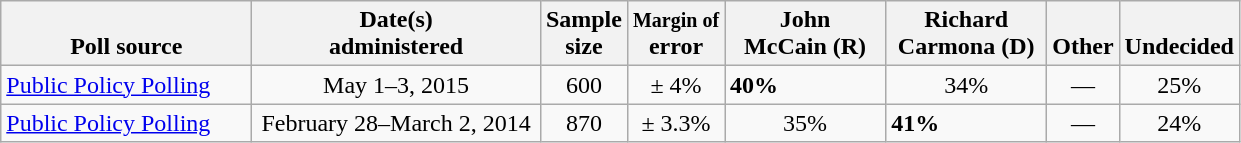<table class="wikitable">
<tr valign= bottom>
<th style="width:160px;">Poll source</th>
<th style="width:185px;">Date(s)<br>administered</th>
<th class=small>Sample<br>size</th>
<th><small>Margin of</small><br>error</th>
<th style="width:100px;">John<br>McCain (R)</th>
<th style="width:100px;">Richard<br>Carmona (D)</th>
<th>Other</th>
<th>Undecided</th>
</tr>
<tr>
<td><a href='#'>Public Policy Polling</a></td>
<td align=center>May 1–3, 2015</td>
<td align=center>600</td>
<td align=center>± 4%</td>
<td><strong>40%</strong></td>
<td align=center>34%</td>
<td align=center>—</td>
<td align=center>25%</td>
</tr>
<tr>
<td><a href='#'>Public Policy Polling</a></td>
<td align=center>February 28–March 2, 2014</td>
<td align=center>870</td>
<td align=center>± 3.3%</td>
<td align=center>35%</td>
<td><strong>41%</strong></td>
<td align=center>—</td>
<td align=center>24%</td>
</tr>
</table>
